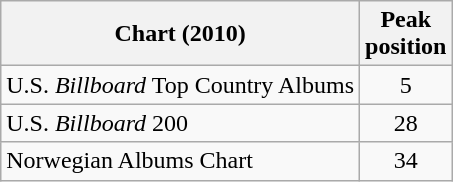<table class="wikitable">
<tr>
<th>Chart (2010)</th>
<th>Peak<br>position</th>
</tr>
<tr>
<td>U.S. <em>Billboard</em> Top Country Albums</td>
<td style="text-align:center;">5</td>
</tr>
<tr>
<td>U.S. <em>Billboard</em> 200</td>
<td style="text-align:center;">28</td>
</tr>
<tr>
<td>Norwegian Albums Chart</td>
<td style="text-align:center;">34</td>
</tr>
</table>
